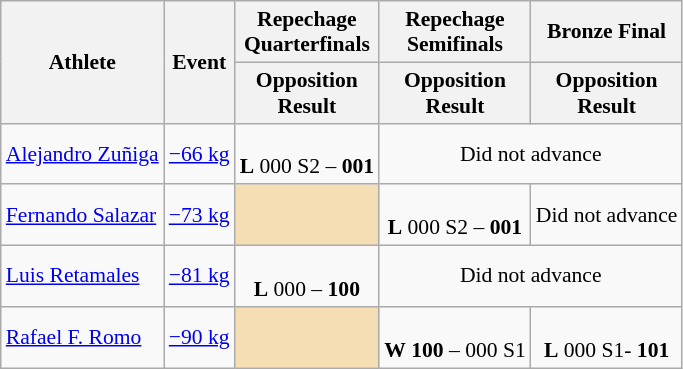<table class="wikitable" style="font-size:90%">
<tr>
<th rowspan="2">Athlete</th>
<th rowspan="2">Event</th>
<th>Repechage <br>Quarterfinals</th>
<th>Repechage <br>Semifinals</th>
<th>Bronze Final</th>
</tr>
<tr>
<th>Opposition<br>Result</th>
<th>Opposition<br>Result</th>
<th>Opposition<br>Result</th>
</tr>
<tr>
<td><a href='#'>Alejandro Zuñiga</a></td>
<td><a href='#'>−66 kg</a></td>
<td align=center><br><strong>L</strong> 000 S2 – <strong>001</strong></td>
<td align=center colspan="5">Did not advance</td>
</tr>
<tr>
<td><a href='#'>Fernando Salazar</a></td>
<td><a href='#'>−73 kg</a></td>
<td align="center" bgcolor=wheat></td>
<td align=center><br><strong>L</strong> 000 S2 – <strong>001</strong></td>
<td align=center colspan="5">Did not advance</td>
</tr>
<tr>
<td><a href='#'>Luis Retamales</a></td>
<td><a href='#'>−81 kg</a></td>
<td align=center><br><strong>L</strong> 000 – <strong>100</strong></td>
<td align=center colspan="5">Did not advance</td>
</tr>
<tr>
<td><a href='#'>Rafael F. Romo</a></td>
<td><a href='#'>−90 kg</a></td>
<td align="center" bgcolor=wheat></td>
<td align=center><br><strong>W</strong> <strong>100</strong> – 000 S1</td>
<td align=center><br><strong>L</strong> 000 S1- <strong>101</strong></td>
</tr>
</table>
